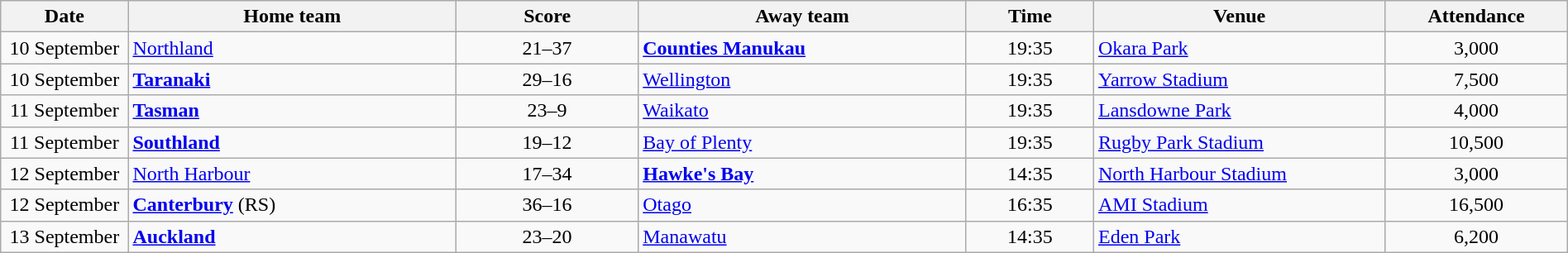<table class="wikitable" width=100%>
<tr>
<th width=7%>Date</th>
<th width=18%>Home team</th>
<th width=10%>Score</th>
<th width=18%>Away team</th>
<th width=7%>Time</th>
<th width=16%>Venue</th>
<th width=10%>Attendance</th>
</tr>
<tr>
<td style="text-align:center">10 September</td>
<td><a href='#'>Northland</a></td>
<td style="text-align:center">21–37</td>
<td><strong><a href='#'>Counties Manukau</a></strong></td>
<td style="text-align:center">19:35</td>
<td><a href='#'>Okara Park</a></td>
<td style="text-align:center">3,000</td>
</tr>
<tr>
<td style="text-align:center">10 September</td>
<td><strong><a href='#'>Taranaki</a></strong></td>
<td style="text-align:center">29–16</td>
<td><a href='#'>Wellington</a></td>
<td style="text-align:center">19:35</td>
<td><a href='#'>Yarrow Stadium</a></td>
<td style="text-align:center">7,500</td>
</tr>
<tr>
<td style="text-align:center">11 September</td>
<td><strong><a href='#'>Tasman</a></strong></td>
<td style="text-align:center">23–9</td>
<td><a href='#'>Waikato</a></td>
<td style="text-align:center">19:35</td>
<td><a href='#'>Lansdowne Park</a></td>
<td style="text-align:center">4,000</td>
</tr>
<tr>
<td style="text-align:center">11 September</td>
<td><strong><a href='#'>Southland</a></strong></td>
<td style="text-align:center">19–12</td>
<td><a href='#'>Bay of Plenty</a></td>
<td style="text-align:center">19:35</td>
<td><a href='#'>Rugby Park Stadium</a></td>
<td style="text-align:center">10,500</td>
</tr>
<tr>
<td style="text-align:center">12 September</td>
<td><a href='#'>North Harbour</a></td>
<td style="text-align:center">17–34</td>
<td><strong><a href='#'>Hawke's Bay</a></strong></td>
<td style="text-align:center">14:35</td>
<td><a href='#'>North Harbour Stadium</a></td>
<td style="text-align:center">3,000</td>
</tr>
<tr>
<td style="text-align:center">12 September</td>
<td><strong><a href='#'>Canterbury</a></strong> (RS)</td>
<td style="text-align:center">36–16</td>
<td><a href='#'>Otago</a></td>
<td style="text-align:center">16:35</td>
<td><a href='#'>AMI Stadium</a></td>
<td style="text-align:center">16,500</td>
</tr>
<tr>
<td style="text-align:center">13 September</td>
<td><strong><a href='#'>Auckland</a></strong></td>
<td style="text-align:center">23–20</td>
<td><a href='#'>Manawatu</a></td>
<td style="text-align:center">14:35</td>
<td><a href='#'>Eden Park</a></td>
<td style="text-align:center">6,200</td>
</tr>
</table>
